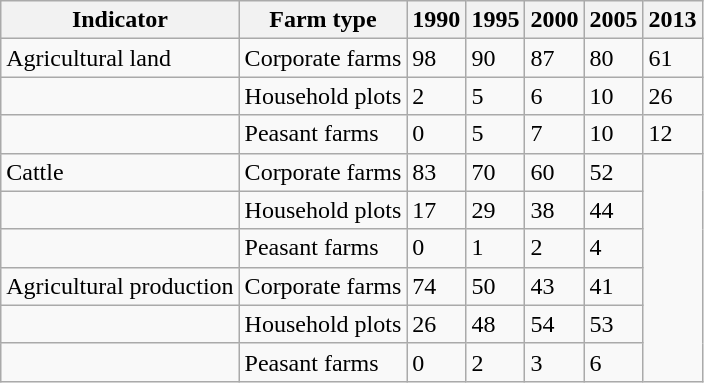<table class="wikitable">
<tr>
<th>Indicator</th>
<th>Farm type</th>
<th>1990</th>
<th>1995</th>
<th>2000</th>
<th>2005</th>
<th>2013</th>
</tr>
<tr>
<td>Agricultural land</td>
<td>Corporate farms</td>
<td>98</td>
<td>90</td>
<td>87</td>
<td>80</td>
<td>61</td>
</tr>
<tr>
<td></td>
<td>Household plots</td>
<td>2</td>
<td>5</td>
<td>6</td>
<td>10</td>
<td>26</td>
</tr>
<tr>
<td></td>
<td>Peasant farms</td>
<td>0</td>
<td>5</td>
<td>7</td>
<td>10</td>
<td>12</td>
</tr>
<tr>
<td>Cattle</td>
<td>Corporate farms</td>
<td>83</td>
<td>70</td>
<td>60</td>
<td>52</td>
</tr>
<tr>
<td></td>
<td>Household plots</td>
<td>17</td>
<td>29</td>
<td>38</td>
<td>44</td>
</tr>
<tr>
<td></td>
<td>Peasant farms</td>
<td>0</td>
<td>1</td>
<td>2</td>
<td>4</td>
</tr>
<tr>
<td>Agricultural production</td>
<td>Corporate farms</td>
<td>74</td>
<td>50</td>
<td>43</td>
<td>41</td>
</tr>
<tr>
<td></td>
<td>Household plots</td>
<td>26</td>
<td>48</td>
<td>54</td>
<td>53</td>
</tr>
<tr>
<td></td>
<td>Peasant farms</td>
<td>0</td>
<td>2</td>
<td>3</td>
<td>6</td>
</tr>
</table>
